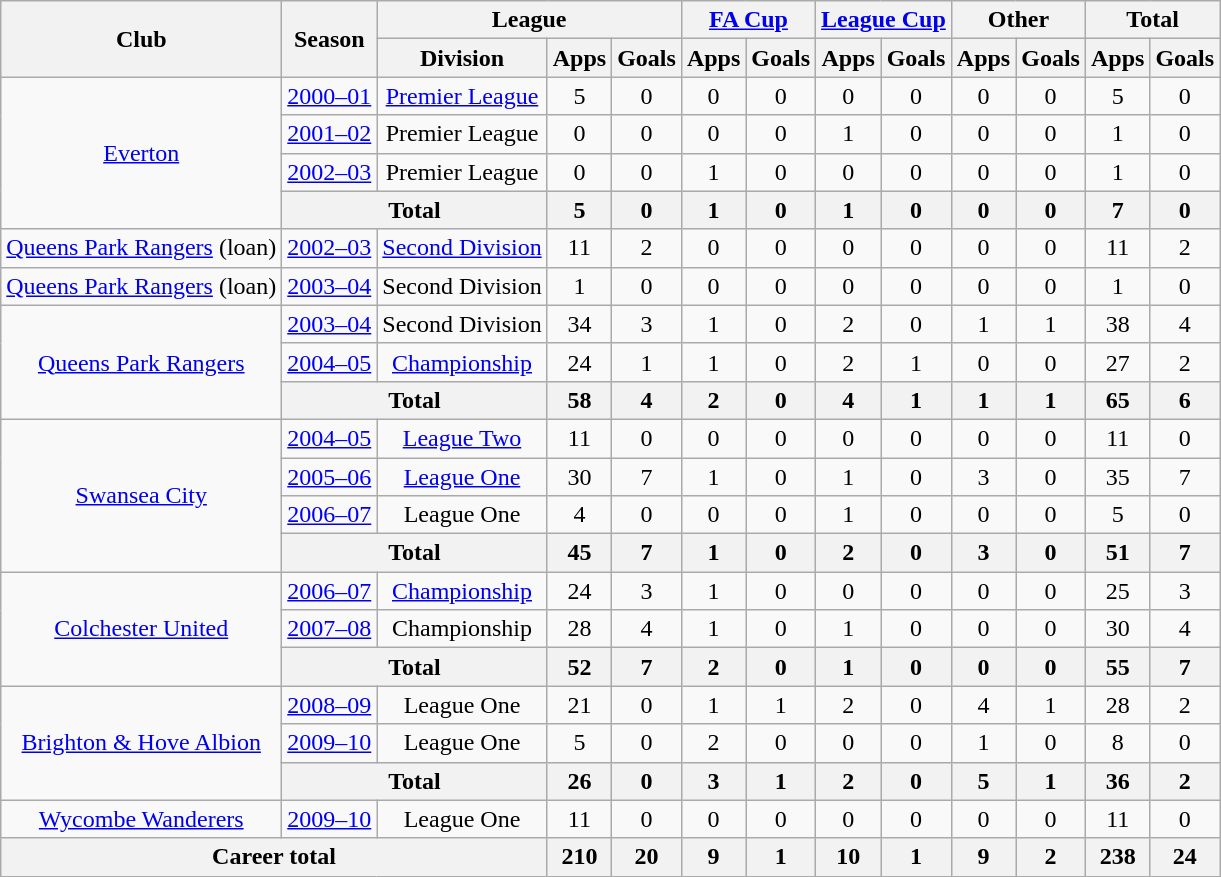<table class="wikitable" style="text-align: center">
<tr>
<th rowspan="2">Club</th>
<th rowspan="2">Season</th>
<th colspan="3">League</th>
<th colspan="2"><a href='#'>FA Cup</a></th>
<th colspan="2"><a href='#'>League Cup</a></th>
<th colspan="2">Other</th>
<th colspan="2">Total</th>
</tr>
<tr>
<th>Division</th>
<th>Apps</th>
<th>Goals</th>
<th>Apps</th>
<th>Goals</th>
<th>Apps</th>
<th>Goals</th>
<th>Apps</th>
<th>Goals</th>
<th>Apps</th>
<th>Goals</th>
</tr>
<tr>
<td rowspan="4"><a href='#'>Everton</a></td>
<td><a href='#'>2000–01</a></td>
<td><a href='#'>Premier League</a></td>
<td>5</td>
<td>0</td>
<td>0</td>
<td>0</td>
<td>0</td>
<td>0</td>
<td>0</td>
<td>0</td>
<td>5</td>
<td>0</td>
</tr>
<tr>
<td><a href='#'>2001–02</a></td>
<td>Premier League</td>
<td>0</td>
<td>0</td>
<td>0</td>
<td>0</td>
<td>1</td>
<td>0</td>
<td>0</td>
<td>0</td>
<td>1</td>
<td>0</td>
</tr>
<tr>
<td><a href='#'>2002–03</a></td>
<td>Premier League</td>
<td>0</td>
<td>0</td>
<td>1</td>
<td>0</td>
<td>0</td>
<td>0</td>
<td>0</td>
<td>0</td>
<td>1</td>
<td>0</td>
</tr>
<tr>
<th colspan="2">Total</th>
<th>5</th>
<th>0</th>
<th>1</th>
<th>0</th>
<th>1</th>
<th>0</th>
<th>0</th>
<th>0</th>
<th>7</th>
<th>0</th>
</tr>
<tr>
<td><a href='#'>Queens Park Rangers</a> (loan)</td>
<td><a href='#'>2002–03</a></td>
<td><a href='#'>Second Division</a></td>
<td>11</td>
<td>2</td>
<td>0</td>
<td>0</td>
<td>0</td>
<td>0</td>
<td>0</td>
<td>0</td>
<td>11</td>
<td>2</td>
</tr>
<tr>
<td><a href='#'>Queens Park Rangers</a> (loan)</td>
<td><a href='#'>2003–04</a></td>
<td>Second Division</td>
<td>1</td>
<td>0</td>
<td>0</td>
<td>0</td>
<td>0</td>
<td>0</td>
<td>0</td>
<td>0</td>
<td>1</td>
<td>0</td>
</tr>
<tr>
<td rowspan="3"><a href='#'>Queens Park Rangers</a></td>
<td><a href='#'>2003–04</a></td>
<td>Second Division</td>
<td>34</td>
<td>3</td>
<td>1</td>
<td>0</td>
<td>2</td>
<td>0</td>
<td>1</td>
<td>1</td>
<td>38</td>
<td>4</td>
</tr>
<tr>
<td><a href='#'>2004–05</a></td>
<td><a href='#'>Championship</a></td>
<td>24</td>
<td>1</td>
<td>1</td>
<td>0</td>
<td>2</td>
<td>1</td>
<td>0</td>
<td>0</td>
<td>27</td>
<td>2</td>
</tr>
<tr>
<th colspan="2">Total</th>
<th>58</th>
<th>4</th>
<th>2</th>
<th>0</th>
<th>4</th>
<th>1</th>
<th>1</th>
<th>1</th>
<th>65</th>
<th>6</th>
</tr>
<tr>
<td rowspan="4"><a href='#'>Swansea City</a></td>
<td><a href='#'>2004–05</a></td>
<td><a href='#'>League Two</a></td>
<td>11</td>
<td>0</td>
<td>0</td>
<td>0</td>
<td>0</td>
<td>0</td>
<td>0</td>
<td>0</td>
<td>11</td>
<td>0</td>
</tr>
<tr>
<td><a href='#'>2005–06</a></td>
<td><a href='#'>League One</a></td>
<td>30</td>
<td>7</td>
<td>1</td>
<td>0</td>
<td>1</td>
<td>0</td>
<td>3</td>
<td>0</td>
<td>35</td>
<td>7</td>
</tr>
<tr>
<td><a href='#'>2006–07</a></td>
<td>League One</td>
<td>4</td>
<td>0</td>
<td>0</td>
<td>0</td>
<td>1</td>
<td>0</td>
<td>0</td>
<td>0</td>
<td>5</td>
<td>0</td>
</tr>
<tr>
<th colspan="2">Total</th>
<th>45</th>
<th>7</th>
<th>1</th>
<th>0</th>
<th>2</th>
<th>0</th>
<th>3</th>
<th>0</th>
<th>51</th>
<th>7</th>
</tr>
<tr>
<td rowspan="3"><a href='#'>Colchester United</a></td>
<td><a href='#'>2006–07</a></td>
<td><a href='#'>Championship</a></td>
<td>24</td>
<td>3</td>
<td>1</td>
<td>0</td>
<td>0</td>
<td>0</td>
<td>0</td>
<td>0</td>
<td>25</td>
<td>3</td>
</tr>
<tr>
<td><a href='#'>2007–08</a></td>
<td>Championship</td>
<td>28</td>
<td>4</td>
<td>1</td>
<td>0</td>
<td>1</td>
<td>0</td>
<td>0</td>
<td>0</td>
<td>30</td>
<td>4</td>
</tr>
<tr>
<th colspan="2">Total</th>
<th>52</th>
<th>7</th>
<th>2</th>
<th>0</th>
<th>1</th>
<th>0</th>
<th>0</th>
<th>0</th>
<th>55</th>
<th>7</th>
</tr>
<tr>
<td rowspan="3"><a href='#'>Brighton & Hove Albion</a></td>
<td><a href='#'>2008–09</a></td>
<td>League One</td>
<td>21</td>
<td>0</td>
<td>1</td>
<td>1</td>
<td>2</td>
<td>0</td>
<td>4</td>
<td>1</td>
<td>28</td>
<td>2</td>
</tr>
<tr>
<td><a href='#'>2009–10</a></td>
<td>League One</td>
<td>5</td>
<td>0</td>
<td>2</td>
<td>0</td>
<td>0</td>
<td>0</td>
<td>1</td>
<td>0</td>
<td>8</td>
<td>0</td>
</tr>
<tr>
<th colspan="2">Total</th>
<th>26</th>
<th>0</th>
<th>3</th>
<th>1</th>
<th>2</th>
<th>0</th>
<th>5</th>
<th>1</th>
<th>36</th>
<th>2</th>
</tr>
<tr>
<td><a href='#'>Wycombe Wanderers</a></td>
<td><a href='#'>2009–10</a></td>
<td>League One</td>
<td>11</td>
<td>0</td>
<td>0</td>
<td>0</td>
<td>0</td>
<td>0</td>
<td>0</td>
<td>0</td>
<td>11</td>
<td>0</td>
</tr>
<tr>
<th colspan="3">Career total</th>
<th>210</th>
<th>20</th>
<th>9</th>
<th>1</th>
<th>10</th>
<th>1</th>
<th>9</th>
<th>2</th>
<th>238</th>
<th>24</th>
</tr>
</table>
